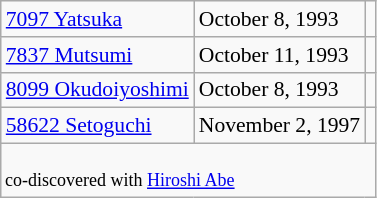<table class="wikitable floatright" style="font-size: 0.9em;">
<tr>
<td><a href='#'>7097 Yatsuka</a></td>
<td>October 8, 1993</td>
<td></td>
</tr>
<tr>
<td><a href='#'>7837 Mutsumi</a></td>
<td>October 11, 1993</td>
<td></td>
</tr>
<tr>
<td><a href='#'>8099 Okudoiyoshimi</a></td>
<td>October 8, 1993</td>
<td></td>
</tr>
<tr>
<td><a href='#'>58622 Setoguchi</a></td>
<td>November 2, 1997</td>
<td></td>
</tr>
<tr>
<td colspan=3 style="font-size: smaller;"><br> co-discovered with <a href='#'>Hiroshi Abe</a></td>
</tr>
</table>
